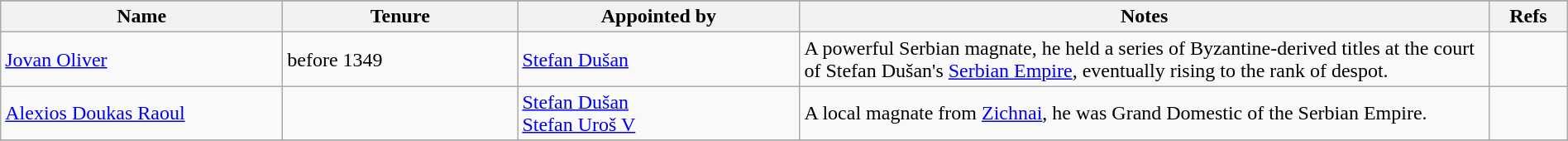<table class="wikitable" width="100%">
<tr bgcolor="#FFDEAD">
</tr>
<tr>
<th width="18%">Name</th>
<th width="15%">Tenure</th>
<th width="18%">Appointed by</th>
<th width="44%">Notes</th>
<th width="5%">Refs</th>
</tr>
<tr>
<td><a href='#'>Jovan Oliver</a></td>
<td>before 1349</td>
<td><a href='#'>Stefan Dušan</a></td>
<td>A powerful Serbian magnate, he held a series of Byzantine-derived titles at the court of Stefan Dušan's <a href='#'>Serbian Empire</a>, eventually rising to the rank of despot.</td>
<td></td>
</tr>
<tr>
<td><a href='#'>Alexios Doukas Raoul</a></td>
<td></td>
<td><a href='#'>Stefan Dušan</a><br><a href='#'>Stefan Uroš V</a></td>
<td>A local magnate from <a href='#'>Zichnai</a>, he was Grand Domestic of the Serbian Empire.</td>
<td></td>
</tr>
<tr>
</tr>
</table>
